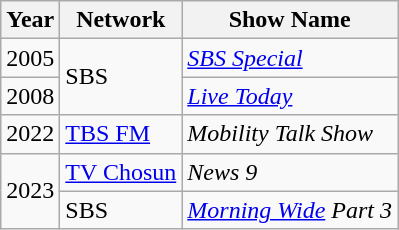<table class="wikitable">
<tr>
<th>Year</th>
<th>Network</th>
<th>Show Name</th>
</tr>
<tr>
<td>2005</td>
<td rowspan="2">SBS</td>
<td><a href='#'><em>SBS Special</em></a></td>
</tr>
<tr>
<td>2008</td>
<td><a href='#'><em>Live Today</em></a></td>
</tr>
<tr>
<td>2022</td>
<td><a href='#'>TBS FM</a></td>
<td><em>Mobility Talk Show</em></td>
</tr>
<tr>
<td rowspan="2">2023</td>
<td><a href='#'>TV Chosun</a></td>
<td><em>News 9</em></td>
</tr>
<tr>
<td>SBS</td>
<td><a href='#'><em>Morning Wide</em></a> <em>Part 3</em></td>
</tr>
</table>
